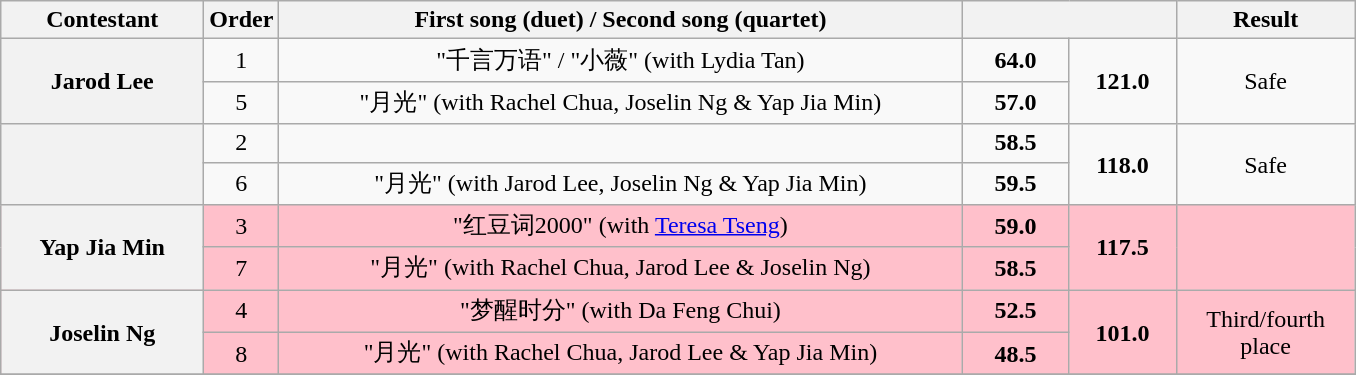<table class="wikitable plainrowheaders" style="text-align:center;">
<tr>
<th scope="col" style="width:8em;">Contestant</th>
<th scope="col">Order</th>
<th scope="col" style="width:28em;">First song (duet) / Second song (quartet)</th>
<th colspan=2 scope="col"></th>
<th scope="col" style="width:7em;">Result</th>
</tr>
<tr>
<th rowspan=2 scope="row">Jarod Lee</th>
<td>1</td>
<td>"千言万语" / "小薇" (with Lydia Tan)</td>
<td style="width:4em;"><strong>64.0</strong></td>
<td style="width:4em;" rowspan=2><strong>121.0</strong></td>
<td rowspan=2>Safe</td>
</tr>
<tr>
<td>5</td>
<td>"月光" (with Rachel Chua, Joselin Ng & Yap Jia Min)</td>
<td><strong>57.0</strong></td>
</tr>
<tr>
<th rowspan=2 scope="row"></th>
<td>2</td>
<td></td>
<td><strong>58.5</strong></td>
<td rowspan=2><strong>118.0</strong></td>
<td rowspan=2>Safe</td>
</tr>
<tr>
<td>6</td>
<td>"月光" (with Jarod Lee, Joselin Ng & Yap Jia Min)</td>
<td><strong>59.5</strong></td>
</tr>
<tr style="background:pink;">
<th rowspan=2 scope="row">Yap Jia Min</th>
<td>3</td>
<td>"红豆词2000" (with <a href='#'>Teresa Tseng</a>)</td>
<td><strong>59.0</strong></td>
<td rowspan=2><strong>117.5</strong></td>
<td rowspan=2></td>
</tr>
<tr style="background:pink;">
<td>7</td>
<td>"月光" (with Rachel Chua, Jarod Lee & Joselin Ng)</td>
<td><strong>58.5</strong></td>
</tr>
<tr style="background:pink;">
<th rowspan=2 scope="row">Joselin Ng</th>
<td>4</td>
<td>"梦醒时分" (with Da Feng Chui)</td>
<td><strong>52.5</strong></td>
<td rowspan=2><strong>101.0</strong></td>
<td rowspan=2>Third/fourth place</td>
</tr>
<tr style="background:pink;">
<td>8</td>
<td>"月光" (with Rachel Chua, Jarod Lee & Yap Jia Min)</td>
<td><strong>48.5</strong></td>
</tr>
<tr>
</tr>
</table>
